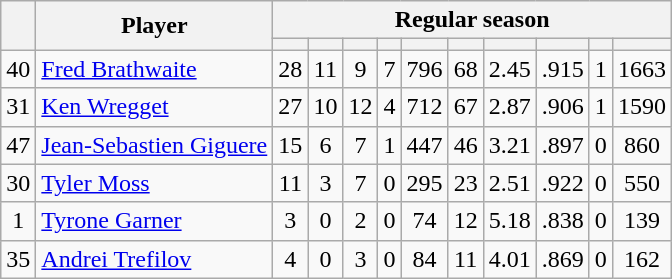<table class="wikitable plainrowheaders" style="text-align:center;">
<tr>
<th scope="col" rowspan="2"></th>
<th scope="col" rowspan="2">Player</th>
<th scope=colgroup colspan=10>Regular season</th>
</tr>
<tr>
<th scope="col"></th>
<th scope="col"></th>
<th scope="col"></th>
<th scope="col"></th>
<th scope="col"></th>
<th scope="col"></th>
<th scope="col"></th>
<th scope="col"></th>
<th scope="col"></th>
<th scope="col"></th>
</tr>
<tr>
<td scope="row">40</td>
<td align="left"><a href='#'>Fred Brathwaite</a></td>
<td>28</td>
<td>11</td>
<td>9</td>
<td>7</td>
<td>796</td>
<td>68</td>
<td>2.45</td>
<td>.915</td>
<td>1</td>
<td>1663</td>
</tr>
<tr>
<td scope="row">31</td>
<td align="left"><a href='#'>Ken Wregget</a></td>
<td>27</td>
<td>10</td>
<td>12</td>
<td>4</td>
<td>712</td>
<td>67</td>
<td>2.87</td>
<td>.906</td>
<td>1</td>
<td>1590</td>
</tr>
<tr>
<td scope="row">47</td>
<td align="left"><a href='#'>Jean-Sebastien Giguere</a></td>
<td>15</td>
<td>6</td>
<td>7</td>
<td>1</td>
<td>447</td>
<td>46</td>
<td>3.21</td>
<td>.897</td>
<td>0</td>
<td>860</td>
</tr>
<tr>
<td scope="row">30</td>
<td align="left"><a href='#'>Tyler Moss</a></td>
<td>11</td>
<td>3</td>
<td>7</td>
<td>0</td>
<td>295</td>
<td>23</td>
<td>2.51</td>
<td>.922</td>
<td>0</td>
<td>550</td>
</tr>
<tr>
<td scope="row">1</td>
<td align="left"><a href='#'>Tyrone Garner</a></td>
<td>3</td>
<td>0</td>
<td>2</td>
<td>0</td>
<td>74</td>
<td>12</td>
<td>5.18</td>
<td>.838</td>
<td>0</td>
<td>139</td>
</tr>
<tr>
<td scope="row">35</td>
<td align="left"><a href='#'>Andrei Trefilov</a></td>
<td>4</td>
<td>0</td>
<td>3</td>
<td>0</td>
<td>84</td>
<td>11</td>
<td>4.01</td>
<td>.869</td>
<td>0</td>
<td>162</td>
</tr>
</table>
